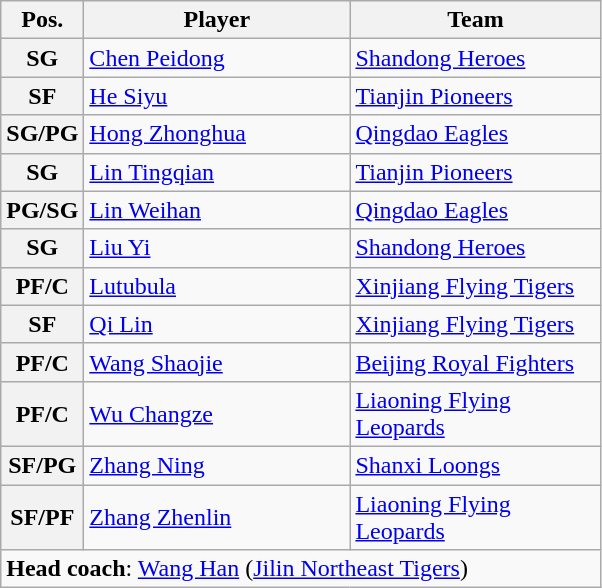<table class="wikitable sortable">
<tr>
<th>Pos.</th>
<th style="width:170px;">Player</th>
<th width=160>Team</th>
</tr>
<tr>
<th>SG</th>
<td><a href='#'>Chen Peidong</a></td>
<td><a href='#'>Shandong Heroes</a></td>
</tr>
<tr>
<th>SF</th>
<td><a href='#'>He Siyu</a></td>
<td><a href='#'>Tianjin Pioneers</a></td>
</tr>
<tr>
<th>SG/PG</th>
<td><a href='#'>Hong Zhonghua</a></td>
<td><a href='#'>Qingdao Eagles</a></td>
</tr>
<tr>
<th>SG</th>
<td><a href='#'>Lin Tingqian</a></td>
<td><a href='#'>Tianjin Pioneers</a></td>
</tr>
<tr>
<th>PG/SG</th>
<td><a href='#'>Lin Weihan</a></td>
<td><a href='#'>Qingdao Eagles</a></td>
</tr>
<tr>
<th>SG</th>
<td><a href='#'>Liu Yi</a></td>
<td><a href='#'>Shandong Heroes</a></td>
</tr>
<tr>
<th>PF/C</th>
<td><a href='#'>Lutubula</a></td>
<td><a href='#'>Xinjiang Flying Tigers</a></td>
</tr>
<tr>
<th>SF</th>
<td><a href='#'>Qi Lin</a></td>
<td><a href='#'>Xinjiang Flying Tigers</a></td>
</tr>
<tr>
<th>PF/C</th>
<td><a href='#'>Wang Shaojie</a></td>
<td><a href='#'>Beijing Royal Fighters</a></td>
</tr>
<tr>
<th>PF/C</th>
<td><a href='#'>Wu Changze</a></td>
<td><a href='#'>Liaoning Flying Leopards</a></td>
</tr>
<tr>
<th>SF/PG</th>
<td><a href='#'>Zhang Ning</a></td>
<td><a href='#'>Shanxi Loongs</a></td>
</tr>
<tr>
<th>SF/PF</th>
<td><a href='#'>Zhang Zhenlin</a></td>
<td><a href='#'>Liaoning Flying Leopards</a></td>
</tr>
<tr>
<td colspan="3"><strong>Head coach</strong>: <a href='#'>Wang Han</a> (<a href='#'>Jilin Northeast Tigers</a>)</td>
</tr>
</table>
